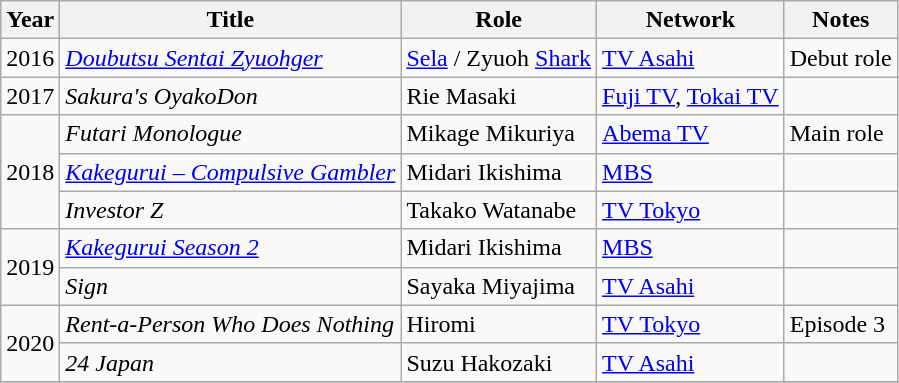<table class="wikitable">
<tr>
<th>Year</th>
<th>Title</th>
<th>Role</th>
<th>Network</th>
<th>Notes</th>
</tr>
<tr>
<td>2016</td>
<td><em><a href='#'>Doubutsu Sentai Zyuohger</a></em></td>
<td><a href='#'>Sela</a> / Zyuoh <a href='#'>Shark</a></td>
<td><a href='#'>TV Asahi</a></td>
<td>Debut role</td>
</tr>
<tr>
<td>2017</td>
<td><em>Sakura's OyakoDon</em></td>
<td>Rie Masaki</td>
<td><a href='#'>Fuji TV</a>, <a href='#'>Tokai TV</a></td>
<td></td>
</tr>
<tr>
<td rowspan="3">2018</td>
<td><em>Futari Monologue</em></td>
<td>Mikage Mikuriya</td>
<td><a href='#'>Abema TV</a></td>
<td>Main role</td>
</tr>
<tr>
<td><em><a href='#'>Kakegurui – Compulsive Gambler</a></em></td>
<td>Midari Ikishima</td>
<td><a href='#'>MBS</a></td>
<td></td>
</tr>
<tr>
<td><em>Investor Z</em></td>
<td>Takako Watanabe</td>
<td><a href='#'>TV Tokyo</a></td>
<td></td>
</tr>
<tr>
<td rowspan="2">2019</td>
<td><em><a href='#'>Kakegurui Season 2</a></em></td>
<td>Midari Ikishima</td>
<td><a href='#'>MBS</a></td>
<td></td>
</tr>
<tr>
<td><em>Sign</em></td>
<td>Sayaka Miyajima</td>
<td><a href='#'>TV Asahi</a></td>
<td></td>
</tr>
<tr>
<td rowspan="2">2020</td>
<td><em>Rent-a-Person Who Does Nothing</em></td>
<td>Hiromi</td>
<td><a href='#'>TV Tokyo</a></td>
<td>Episode 3</td>
</tr>
<tr>
<td><em>24 Japan</em></td>
<td>Suzu Hakozaki</td>
<td><a href='#'>TV Asahi</a></td>
<td></td>
</tr>
<tr>
</tr>
</table>
